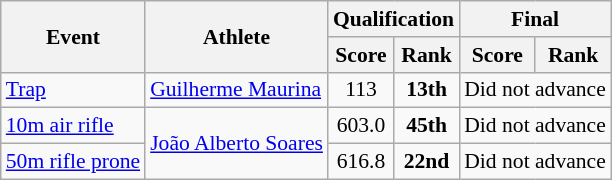<table class="wikitable" style="font-size:90%">
<tr>
<th rowspan="2">Event</th>
<th rowspan="2">Athlete</th>
<th colspan="2">Qualification</th>
<th colspan="2">Final</th>
</tr>
<tr>
<th>Score</th>
<th>Rank</th>
<th>Score</th>
<th>Rank</th>
</tr>
<tr>
<td><a href='#'>Trap</a></td>
<td><a href='#'>Guilherme Maurina</a></td>
<td align=center>113</td>
<td align=center><strong>13th</strong></td>
<td align=center colspan=2>Did not advance</td>
</tr>
<tr>
<td><a href='#'>10m air rifle</a></td>
<td rowspan=2><a href='#'>João Alberto Soares</a></td>
<td align=center>603.0</td>
<td align=center><strong>45th</strong></td>
<td align=center colspan=2>Did not advance</td>
</tr>
<tr>
<td><a href='#'>50m rifle prone</a></td>
<td align=center>616.8</td>
<td align=center><strong>22nd</strong></td>
<td align=center colspan=2>Did not advance</td>
</tr>
</table>
